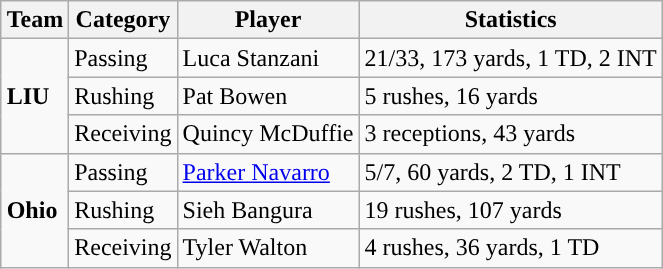<table class="wikitable" style="float: right;">
<tr>
<th>Team</th>
<th>Category</th>
<th>Player</th>
<th>Statistics</th>
</tr>
<tr>
<td rowspan=3><strong>LIU</strong></td>
<td>Passing</td>
<td>Luca Stanzani</td>
<td>21/33, 173 yards, 1 TD, 2 INT</td>
</tr>
<tr>
<td>Rushing</td>
<td>Pat Bowen</td>
<td>5 rushes, 16 yards</td>
</tr>
<tr>
<td>Receiving</td>
<td>Quincy McDuffie</td>
<td>3 receptions, 43 yards</td>
</tr>
<tr>
<td rowspan=3><strong>Ohio</strong></td>
<td>Passing</td>
<td><a href='#'>Parker Navarro</a></td>
<td>5/7, 60 yards, 2 TD, 1 INT</td>
</tr>
<tr>
<td>Rushing</td>
<td>Sieh Bangura</td>
<td>19 rushes, 107 yards</td>
</tr>
<tr>
<td>Receiving</td>
<td>Tyler Walton</td>
<td>4 rushes, 36 yards, 1 TD</td>
</tr>
</table>
